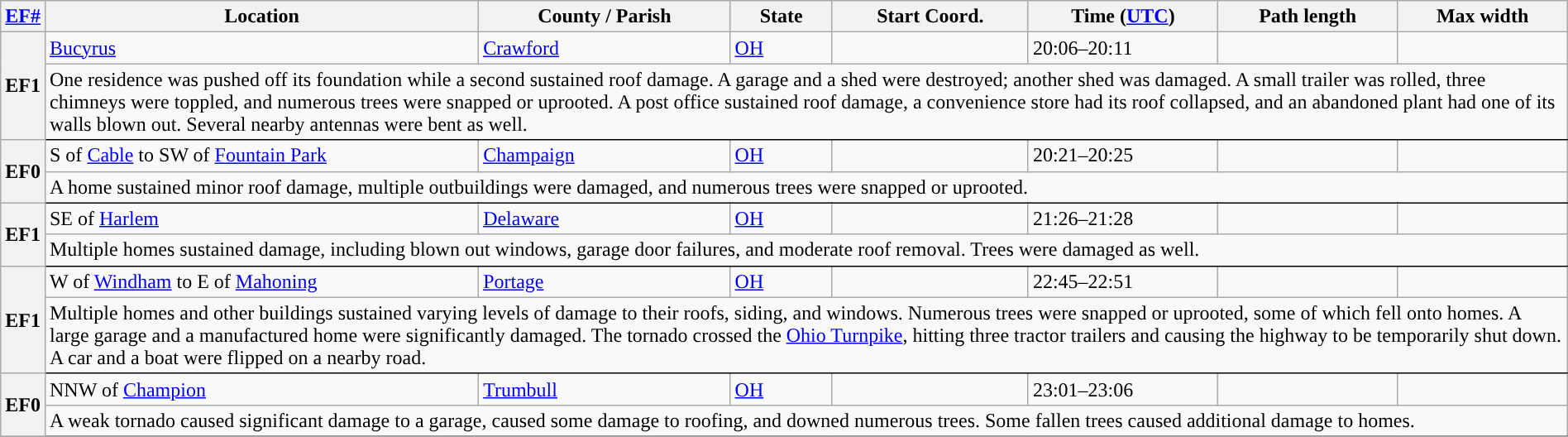<table class="wikitable sortable" style="width:100%;">
<tr>
<th scope="col" width="2%" align="center"><a href='#'>EF#</a></th>
<th scope="col" align="center" class="unsortable">Location</th>
<th scope="col" align="center" class="unsortable">County / Parish</th>
<th scope="col" align="center">State</th>
<th scope="col" align="center">Start Coord.</th>
<th scope="col" align="center">Time (<a href='#'>UTC</a>)</th>
<th scope="col" align="center">Path length</th>
<th scope="col" align="center">Max width</th>
</tr>
<tr>
<th scope="row" rowspan="2" style="background-color:#">EF1</th>
<td><a href='#'>Bucyrus</a></td>
<td><a href='#'>Crawford</a></td>
<td><a href='#'>OH</a></td>
<td></td>
<td>20:06–20:11</td>
<td></td>
<td></td>
</tr>
<tr class="expand-child">
<td colspan="8" style=" border-bottom: 1px solid black;">One residence was pushed off its foundation while a second sustained roof damage. A garage and a shed were destroyed; another shed was damaged. A small trailer was rolled, three chimneys were toppled, and numerous trees were snapped or uprooted. A post office sustained roof damage, a convenience store had its roof collapsed, and an abandoned plant had one of its walls blown out. Several nearby antennas were bent as well.</td>
</tr>
<tr>
<th scope="row" rowspan="2" style="background-color:#">EF0</th>
<td>S of <a href='#'>Cable</a> to SW of <a href='#'>Fountain Park</a></td>
<td><a href='#'>Champaign</a></td>
<td><a href='#'>OH</a></td>
<td></td>
<td>20:21–20:25</td>
<td></td>
<td></td>
</tr>
<tr class="expand-child">
<td colspan="8" style=" border-bottom: 1px solid black;">A home sustained minor roof damage, multiple outbuildings were damaged, and numerous trees were snapped or uprooted.</td>
</tr>
<tr>
<th scope="row" rowspan="2" style="background-color:#">EF1</th>
<td>SE of <a href='#'>Harlem</a></td>
<td><a href='#'>Delaware</a></td>
<td><a href='#'>OH</a></td>
<td></td>
<td>21:26–21:28</td>
<td></td>
<td></td>
</tr>
<tr class="expand-child">
<td colspan="8" style=" border-bottom: 1px solid black;">Multiple homes sustained damage, including blown out windows, garage door failures, and moderate roof removal. Trees were damaged as well.</td>
</tr>
<tr>
<th scope="row" rowspan="2" style="background-color:#">EF1</th>
<td>W of <a href='#'>Windham</a> to E of <a href='#'>Mahoning</a></td>
<td><a href='#'>Portage</a></td>
<td><a href='#'>OH</a></td>
<td></td>
<td>22:45–22:51</td>
<td></td>
<td></td>
</tr>
<tr class="expand-child">
<td colspan="8" style=" border-bottom: 1px solid black;">Multiple homes and other buildings sustained varying levels of damage to their roofs, siding, and windows. Numerous trees were snapped or uprooted, some of which fell onto homes. A large garage and a manufactured home were significantly damaged. The tornado crossed the <a href='#'>Ohio Turnpike</a>, hitting three tractor trailers and causing the highway to be temporarily shut down. A car and a boat were flipped on a nearby road.</td>
</tr>
<tr>
<th scope="row" rowspan="2" style="background-color:#">EF0</th>
<td>NNW of <a href='#'>Champion</a></td>
<td><a href='#'>Trumbull</a></td>
<td><a href='#'>OH</a></td>
<td></td>
<td>23:01–23:06</td>
<td></td>
<td></td>
</tr>
<tr class="expand-child">
<td colspan="8" style=" border-bottom: 1px solid black;">A weak tornado caused significant damage to a garage, caused some damage to roofing, and downed numerous trees. Some fallen trees caused additional damage to homes.</td>
</tr>
<tr>
</tr>
</table>
